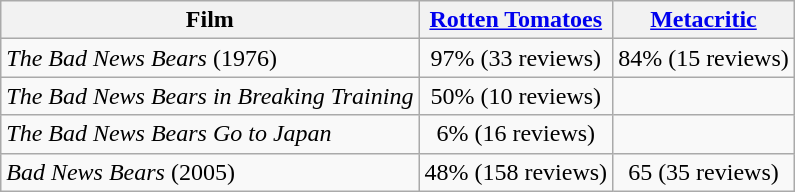<table class="wikitable sortable" style="text-align: center;">
<tr>
<th>Film</th>
<th><a href='#'>Rotten Tomatoes</a></th>
<th><a href='#'>Metacritic</a></th>
</tr>
<tr>
<td style="text-align:left;"><em>The Bad News Bears</em> (1976)</td>
<td>97% (33 reviews)</td>
<td>84% (15 reviews)</td>
</tr>
<tr>
<td style="text-align:left;"><em>The Bad News Bears in Breaking Training</em></td>
<td>50% (10 reviews)</td>
<td></td>
</tr>
<tr>
<td style="text-align:left;"><em>The Bad News Bears Go to Japan</em></td>
<td>6% (16 reviews)</td>
<td></td>
</tr>
<tr>
<td style="text-align:left;"><em>Bad News Bears</em> (2005)</td>
<td>48% (158 reviews)</td>
<td>65 (35 reviews)</td>
</tr>
</table>
